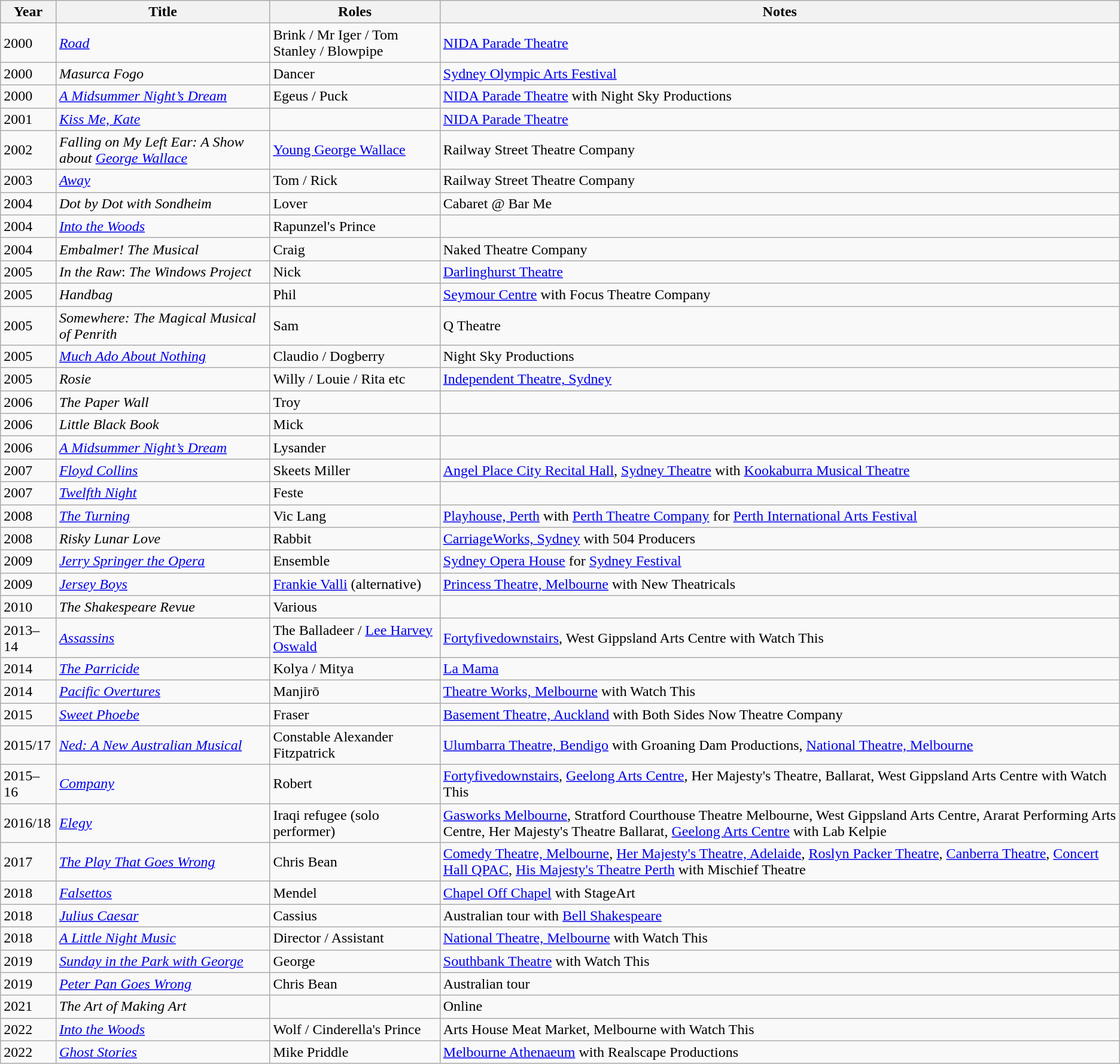<table class="wikitable">
<tr>
<th>Year</th>
<th>Title</th>
<th>Roles</th>
<th>Notes</th>
</tr>
<tr>
<td>2000</td>
<td><em><a href='#'>Road</a></em></td>
<td>Brink / Mr Iger / Tom Stanley / Blowpipe</td>
<td><a href='#'>NIDA Parade Theatre</a></td>
</tr>
<tr>
<td>2000</td>
<td><em>Masurca Fogo</em></td>
<td>Dancer</td>
<td><a href='#'>Sydney Olympic Arts Festival</a></td>
</tr>
<tr>
<td>2000</td>
<td><em><a href='#'>A Midsummer Night’s Dream</a></em></td>
<td>Egeus / Puck</td>
<td><a href='#'>NIDA Parade Theatre</a> with Night Sky Productions</td>
</tr>
<tr>
<td>2001</td>
<td><em><a href='#'>Kiss Me, Kate</a></em></td>
<td></td>
<td><a href='#'>NIDA Parade Theatre</a></td>
</tr>
<tr>
<td>2002</td>
<td><em>Falling on My Left Ear: A Show about <a href='#'>George Wallace</a></em></td>
<td><a href='#'>Young George Wallace</a></td>
<td>Railway Street Theatre Company</td>
</tr>
<tr>
<td>2003</td>
<td><em><a href='#'>Away</a></em></td>
<td>Tom / Rick</td>
<td>Railway Street Theatre Company</td>
</tr>
<tr>
<td>2004</td>
<td><em>Dot by Dot with Sondheim</em></td>
<td>Lover</td>
<td>Cabaret @ Bar Me</td>
</tr>
<tr>
<td>2004</td>
<td><em><a href='#'>Into the Woods</a></em></td>
<td>Rapunzel's Prince</td>
<td></td>
</tr>
<tr>
<td>2004</td>
<td><em>Embalmer! The Musical</em></td>
<td>Craig</td>
<td>Naked Theatre Company</td>
</tr>
<tr>
<td>2005</td>
<td><em>In the Raw</em>: <em>The Windows Project</em></td>
<td>Nick</td>
<td><a href='#'>Darlinghurst Theatre</a></td>
</tr>
<tr>
<td>2005</td>
<td><em>Handbag</em></td>
<td>Phil</td>
<td><a href='#'>Seymour Centre</a> with Focus Theatre Company</td>
</tr>
<tr>
<td>2005</td>
<td><em>Somewhere: The Magical Musical of Penrith</em></td>
<td>Sam</td>
<td>Q Theatre</td>
</tr>
<tr>
<td>2005</td>
<td><em><a href='#'>Much Ado About Nothing</a></em></td>
<td>Claudio / Dogberry</td>
<td>Night Sky Productions</td>
</tr>
<tr>
<td>2005</td>
<td><em>Rosie</em></td>
<td>Willy / Louie / Rita etc</td>
<td><a href='#'>Independent Theatre, Sydney</a></td>
</tr>
<tr>
<td>2006</td>
<td><em>The Paper Wall</em></td>
<td>Troy</td>
<td></td>
</tr>
<tr>
<td>2006</td>
<td><em>Little Black Book</em></td>
<td>Mick</td>
<td></td>
</tr>
<tr>
<td>2006</td>
<td><em><a href='#'>A Midsummer Night’s Dream</a></em></td>
<td>Lysander</td>
<td></td>
</tr>
<tr>
<td>2007</td>
<td><em><a href='#'>Floyd Collins</a></em></td>
<td>Skeets Miller</td>
<td><a href='#'>Angel Place City Recital Hall</a>, <a href='#'>Sydney Theatre</a> with <a href='#'>Kookaburra Musical Theatre</a></td>
</tr>
<tr>
<td>2007</td>
<td><em><a href='#'>Twelfth Night</a></em></td>
<td>Feste</td>
<td></td>
</tr>
<tr>
<td>2008</td>
<td><em><a href='#'>The Turning</a></em></td>
<td>Vic Lang</td>
<td><a href='#'>Playhouse, Perth</a> with <a href='#'>Perth Theatre Company</a> for <a href='#'>Perth International Arts Festival</a></td>
</tr>
<tr>
<td>2008</td>
<td><em>Risky Lunar Love</em></td>
<td>Rabbit</td>
<td><a href='#'>CarriageWorks, Sydney</a> with 504 Producers</td>
</tr>
<tr>
<td>2009</td>
<td><em><a href='#'>Jerry Springer the Opera</a></em></td>
<td>Ensemble</td>
<td><a href='#'>Sydney Opera House</a> for <a href='#'>Sydney Festival</a></td>
</tr>
<tr>
<td>2009</td>
<td><em><a href='#'>Jersey Boys</a></em></td>
<td><a href='#'>Frankie Valli</a> (alternative)</td>
<td><a href='#'>Princess Theatre, Melbourne</a> with New Theatricals</td>
</tr>
<tr>
<td>2010</td>
<td><em>The Shakespeare Revue</em></td>
<td>Various</td>
<td></td>
</tr>
<tr>
<td>2013–14</td>
<td><em><a href='#'>Assassins</a></em></td>
<td>The Balladeer / <a href='#'>Lee Harvey Oswald</a></td>
<td><a href='#'>Fortyfivedownstairs</a>, West Gippsland Arts Centre with Watch This</td>
</tr>
<tr>
<td>2014</td>
<td><em><a href='#'>The Parricide</a></em></td>
<td>Kolya / Mitya</td>
<td><a href='#'>La Mama</a></td>
</tr>
<tr>
<td>2014</td>
<td><em><a href='#'>Pacific Overtures</a></em></td>
<td>Manjirō</td>
<td><a href='#'>Theatre Works, Melbourne</a> with Watch This</td>
</tr>
<tr>
<td>2015</td>
<td><em><a href='#'>Sweet Phoebe</a></em></td>
<td>Fraser</td>
<td><a href='#'>Basement Theatre, Auckland</a> with Both Sides Now Theatre Company</td>
</tr>
<tr>
<td>2015/17</td>
<td><em><a href='#'>Ned: A New Australian Musical</a></em></td>
<td>Constable Alexander Fitzpatrick</td>
<td><a href='#'>Ulumbarra Theatre, Bendigo</a> with Groaning Dam Productions, <a href='#'>National Theatre, Melbourne</a></td>
</tr>
<tr>
<td>2015–16</td>
<td><em><a href='#'>Company</a></em></td>
<td>Robert</td>
<td><a href='#'>Fortyfivedownstairs</a>, <a href='#'>Geelong Arts Centre</a>, Her Majesty's Theatre, Ballarat, West Gippsland Arts Centre with Watch This</td>
</tr>
<tr>
<td>2016/18</td>
<td><em><a href='#'>Elegy</a></em></td>
<td>Iraqi refugee (solo performer)</td>
<td><a href='#'>Gasworks Melbourne</a>, Stratford Courthouse Theatre Melbourne, West Gippsland Arts Centre, Ararat Performing Arts Centre, Her Majesty's Theatre Ballarat, <a href='#'>Geelong Arts Centre</a> with Lab Kelpie</td>
</tr>
<tr>
<td>2017</td>
<td><em><a href='#'>The Play That Goes Wrong</a></em></td>
<td>Chris Bean</td>
<td><a href='#'>Comedy Theatre, Melbourne</a>, <a href='#'>Her Majesty's Theatre, Adelaide</a>, <a href='#'>Roslyn Packer Theatre</a>, <a href='#'>Canberra Theatre</a>, <a href='#'>Concert Hall QPAC</a>, <a href='#'>His Majesty's Theatre Perth</a> with Mischief Theatre</td>
</tr>
<tr>
<td>2018</td>
<td><em><a href='#'>Falsettos</a></em></td>
<td>Mendel</td>
<td><a href='#'>Chapel Off Chapel</a> with StageArt</td>
</tr>
<tr>
<td>2018</td>
<td><em><a href='#'>Julius Caesar</a></em></td>
<td>Cassius</td>
<td>Australian tour with <a href='#'>Bell Shakespeare</a></td>
</tr>
<tr>
<td>2018</td>
<td><em><a href='#'>A Little Night Music</a></em></td>
<td>Director / Assistant</td>
<td><a href='#'>National Theatre, Melbourne</a> with Watch This</td>
</tr>
<tr>
<td>2019</td>
<td><em><a href='#'>Sunday in the Park with George</a></em></td>
<td>George</td>
<td><a href='#'>Southbank Theatre</a> with Watch This</td>
</tr>
<tr>
<td>2019</td>
<td><em><a href='#'>Peter Pan Goes Wrong</a></em></td>
<td>Chris Bean</td>
<td>Australian tour</td>
</tr>
<tr>
<td>2021</td>
<td><em>The Art of Making Art</em></td>
<td></td>
<td>Online</td>
</tr>
<tr>
<td>2022</td>
<td><em><a href='#'>Into the Woods</a></em></td>
<td>Wolf / Cinderella's Prince</td>
<td>Arts House Meat Market, Melbourne with Watch This</td>
</tr>
<tr>
<td>2022</td>
<td><em><a href='#'>Ghost Stories</a></em></td>
<td>Mike Priddle</td>
<td><a href='#'>Melbourne Athenaeum</a> with Realscape Productions</td>
</tr>
</table>
